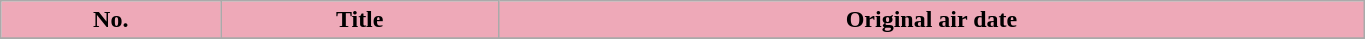<table class="wikitable plainrowheaders" style="width:72%;">
<tr>
<th style="background-color: #EEA9B8; color: #000000;">No.</th>
<th style="background-color: #EEA9B8; color: #000000;">Title</th>
<th style="background-color: #EEA9B8; color: #000000;">Original air date</th>
</tr>
<tr>
</tr>
</table>
